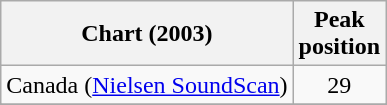<table class="wikitable">
<tr>
<th>Chart (2003)</th>
<th>Peak<br>position</th>
</tr>
<tr>
<td>Canada (<a href='#'>Nielsen SoundScan</a>)</td>
<td align="center">29</td>
</tr>
<tr>
</tr>
<tr>
</tr>
<tr>
</tr>
<tr>
</tr>
<tr>
</tr>
<tr>
</tr>
<tr>
</tr>
<tr>
</tr>
<tr>
</tr>
</table>
